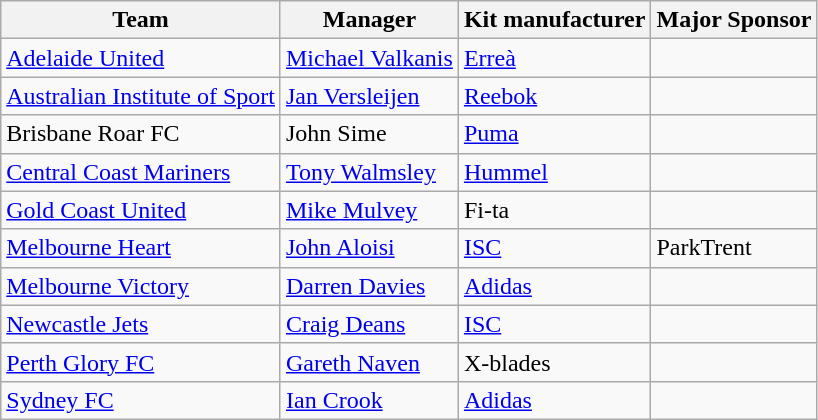<table class="wikitable sortable" style="text-align: left;">
<tr>
<th>Team</th>
<th>Manager</th>
<th>Kit manufacturer</th>
<th>Major Sponsor</th>
</tr>
<tr>
<td><a href='#'>Adelaide United</a></td>
<td> <a href='#'>Michael Valkanis</a></td>
<td><a href='#'>Erreà</a></td>
<td></td>
</tr>
<tr>
<td><a href='#'>Australian Institute of Sport</a></td>
<td> <a href='#'>Jan Versleijen</a></td>
<td><a href='#'>Reebok</a></td>
<td></td>
</tr>
<tr>
<td>Brisbane Roar FC</td>
<td> John Sime</td>
<td><a href='#'>Puma</a></td>
<td></td>
</tr>
<tr>
<td><a href='#'>Central Coast Mariners</a></td>
<td> <a href='#'>Tony Walmsley</a></td>
<td><a href='#'>Hummel</a></td>
<td></td>
</tr>
<tr>
<td><a href='#'>Gold Coast United</a></td>
<td> <a href='#'>Mike Mulvey</a></td>
<td>Fi-ta</td>
<td></td>
</tr>
<tr>
<td><a href='#'>Melbourne Heart</a></td>
<td> <a href='#'>John Aloisi</a></td>
<td><a href='#'>ISC</a></td>
<td>ParkTrent</td>
</tr>
<tr>
<td><a href='#'>Melbourne Victory</a></td>
<td> <a href='#'>Darren Davies</a></td>
<td><a href='#'>Adidas</a></td>
<td></td>
</tr>
<tr>
<td><a href='#'>Newcastle Jets</a></td>
<td> <a href='#'>Craig Deans</a></td>
<td><a href='#'>ISC</a></td>
<td></td>
</tr>
<tr>
<td><a href='#'>Perth Glory FC</a></td>
<td> <a href='#'>Gareth Naven</a></td>
<td>X-blades</td>
<td></td>
</tr>
<tr>
<td><a href='#'>Sydney FC</a></td>
<td> <a href='#'>Ian Crook</a></td>
<td><a href='#'>Adidas</a></td>
<td></td>
</tr>
</table>
